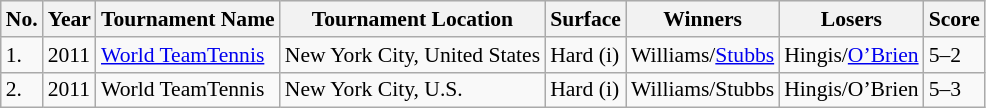<table class="sortable wikitable" style="font-size:90%;">
<tr style="background:#eee;">
<th>No.</th>
<th>Year</th>
<th>Tournament Name</th>
<th>Tournament Location</th>
<th>Surface</th>
<th>Winners</th>
<th>Losers</th>
<th>Score</th>
</tr>
<tr>
<td>1.</td>
<td>2011</td>
<td><a href='#'>World TeamTennis</a></td>
<td>New York City, United States</td>
<td>Hard (i)</td>
<td>Williams/<a href='#'>Stubbs</a></td>
<td>Hingis/<a href='#'>O’Brien</a></td>
<td>5–2</td>
</tr>
<tr>
<td>2.</td>
<td>2011</td>
<td>World TeamTennis</td>
<td>New York City, U.S.</td>
<td>Hard (i)</td>
<td>Williams/Stubbs</td>
<td>Hingis/O’Brien</td>
<td>5–3</td>
</tr>
</table>
